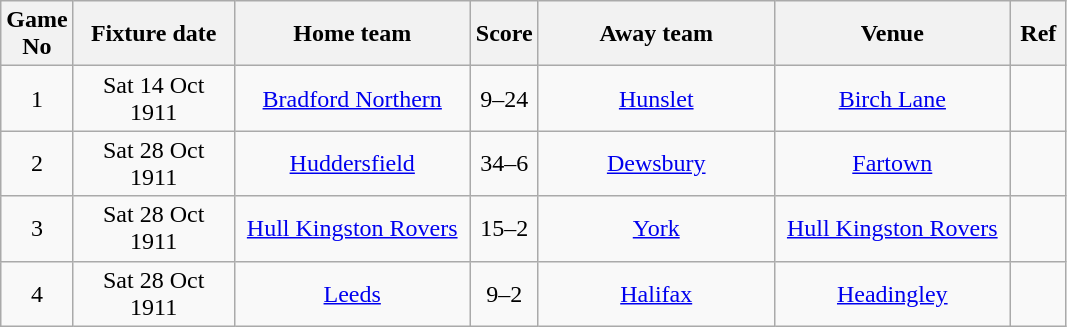<table class="wikitable" style="text-align:center;">
<tr>
<th width=20 abbr="No">Game No</th>
<th width=100 abbr="Date">Fixture date</th>
<th width=150 abbr="Home team">Home team</th>
<th width=20 abbr="Score">Score</th>
<th width=150 abbr="Away team">Away team</th>
<th width=150 abbr="Venue">Venue</th>
<th width=30 abbr="Ref">Ref</th>
</tr>
<tr>
<td>1</td>
<td>Sat 14 Oct 1911</td>
<td><a href='#'>Bradford Northern</a></td>
<td>9–24</td>
<td><a href='#'>Hunslet</a></td>
<td><a href='#'>Birch Lane</a></td>
<td></td>
</tr>
<tr>
<td>2</td>
<td>Sat 28 Oct 1911</td>
<td><a href='#'>Huddersfield</a></td>
<td>34–6</td>
<td><a href='#'>Dewsbury</a></td>
<td><a href='#'>Fartown</a></td>
<td></td>
</tr>
<tr>
<td>3</td>
<td>Sat 28 Oct 1911</td>
<td><a href='#'>Hull Kingston Rovers</a></td>
<td>15–2</td>
<td><a href='#'>York</a></td>
<td><a href='#'>Hull Kingston Rovers</a></td>
<td></td>
</tr>
<tr>
<td>4</td>
<td>Sat 28 Oct 1911</td>
<td><a href='#'>Leeds</a></td>
<td>9–2</td>
<td><a href='#'>Halifax</a></td>
<td><a href='#'>Headingley</a></td>
<td></td>
</tr>
</table>
